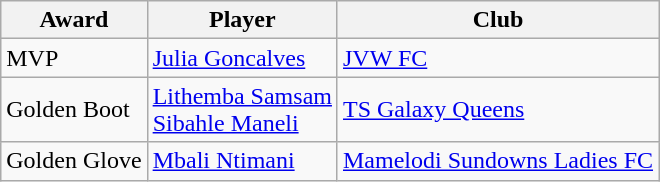<table class="wikitable sortable">
<tr>
<th>Award</th>
<th>Player</th>
<th>Club</th>
</tr>
<tr>
<td>MVP</td>
<td><a href='#'>Julia Goncalves</a></td>
<td><a href='#'>JVW FC</a></td>
</tr>
<tr>
<td>Golden Boot</td>
<td><a href='#'>Lithemba Samsam</a><br><a href='#'>Sibahle Maneli</a></td>
<td><a href='#'>TS Galaxy Queens</a></td>
</tr>
<tr>
<td>Golden Glove</td>
<td><a href='#'>Mbali Ntimani</a></td>
<td><a href='#'>Mamelodi Sundowns Ladies FC</a></td>
</tr>
</table>
